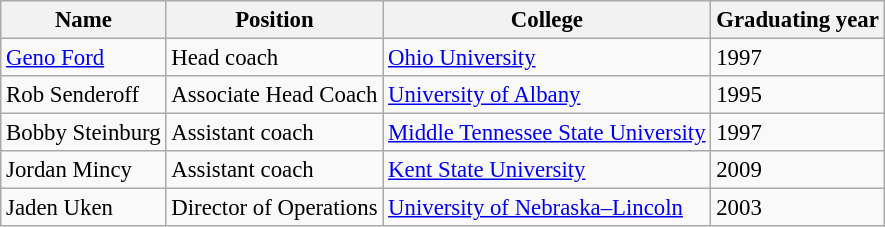<table class="wikitable" style="font-size: 95%;">
<tr>
<th>Name</th>
<th>Position</th>
<th>College</th>
<th>Graduating year</th>
</tr>
<tr>
<td><a href='#'>Geno Ford</a></td>
<td>Head coach</td>
<td><a href='#'>Ohio University</a></td>
<td>1997</td>
</tr>
<tr>
<td>Rob Senderoff</td>
<td>Associate Head Coach</td>
<td><a href='#'>University of Albany</a></td>
<td>1995</td>
</tr>
<tr>
<td>Bobby Steinburg</td>
<td>Assistant coach</td>
<td><a href='#'>Middle Tennessee State University</a></td>
<td>1997</td>
</tr>
<tr>
<td>Jordan Mincy</td>
<td>Assistant coach</td>
<td><a href='#'>Kent State University</a></td>
<td>2009</td>
</tr>
<tr>
<td>Jaden Uken</td>
<td>Director of Operations</td>
<td><a href='#'>University of Nebraska–Lincoln</a></td>
<td>2003</td>
</tr>
</table>
